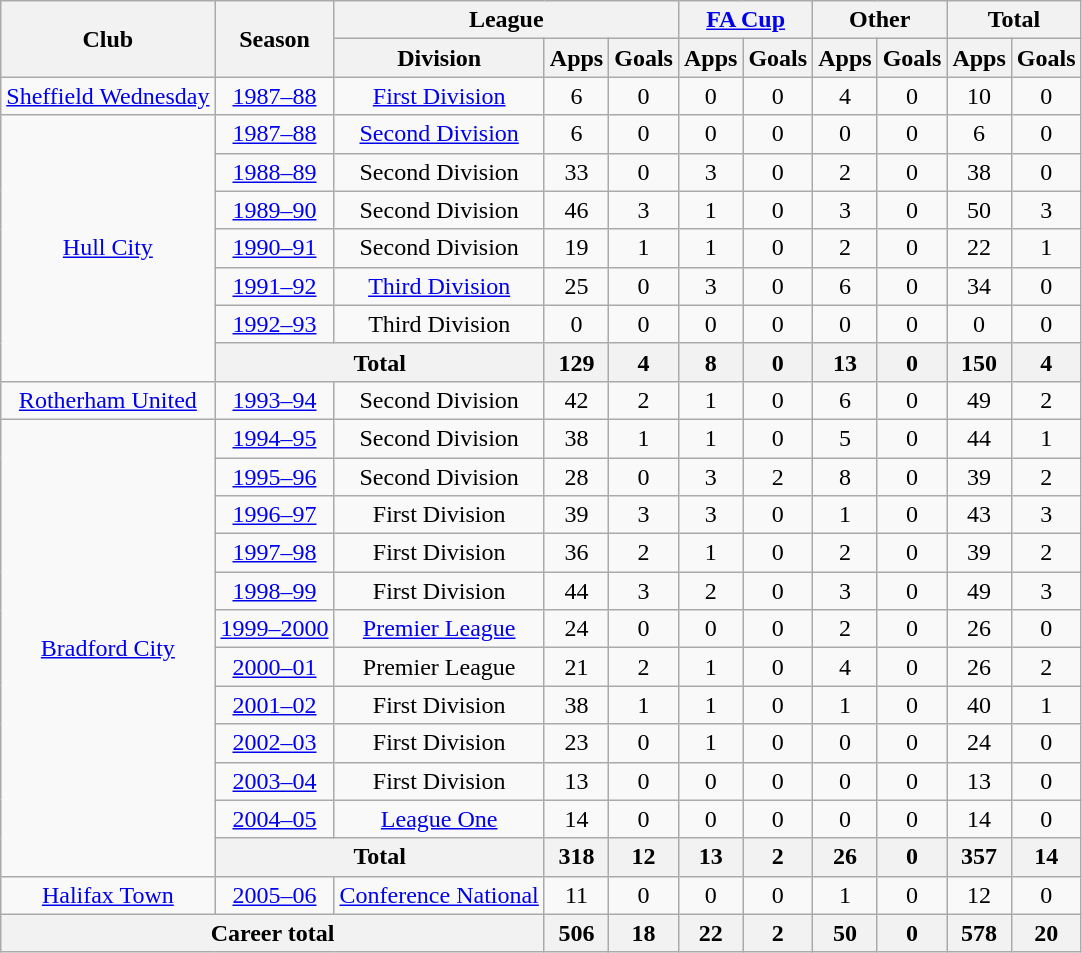<table class="wikitable" style="text-align:center">
<tr>
<th rowspan="2">Club</th>
<th rowspan="2">Season</th>
<th colspan="3">League</th>
<th colspan="2"><a href='#'>FA Cup</a></th>
<th colspan="2">Other</th>
<th colspan="2">Total</th>
</tr>
<tr>
<th>Division</th>
<th>Apps</th>
<th>Goals</th>
<th>Apps</th>
<th>Goals</th>
<th>Apps</th>
<th>Goals</th>
<th>Apps</th>
<th>Goals</th>
</tr>
<tr>
<td><a href='#'>Sheffield Wednesday</a></td>
<td><a href='#'>1987–88</a></td>
<td><a href='#'>First Division</a></td>
<td>6</td>
<td>0</td>
<td>0</td>
<td>0</td>
<td>4</td>
<td>0</td>
<td>10</td>
<td>0</td>
</tr>
<tr>
<td rowspan="7"><a href='#'>Hull City</a></td>
<td><a href='#'>1987–88</a></td>
<td><a href='#'>Second Division</a></td>
<td>6</td>
<td>0</td>
<td>0</td>
<td>0</td>
<td>0</td>
<td>0</td>
<td>6</td>
<td>0</td>
</tr>
<tr>
<td><a href='#'>1988–89</a></td>
<td>Second Division</td>
<td>33</td>
<td>0</td>
<td>3</td>
<td>0</td>
<td>2</td>
<td>0</td>
<td>38</td>
<td>0</td>
</tr>
<tr>
<td><a href='#'>1989–90</a></td>
<td>Second Division</td>
<td>46</td>
<td>3</td>
<td>1</td>
<td>0</td>
<td>3</td>
<td>0</td>
<td>50</td>
<td>3</td>
</tr>
<tr>
<td><a href='#'>1990–91</a></td>
<td>Second Division</td>
<td>19</td>
<td>1</td>
<td>1</td>
<td>0</td>
<td>2</td>
<td>0</td>
<td>22</td>
<td>1</td>
</tr>
<tr>
<td><a href='#'>1991–92</a></td>
<td><a href='#'>Third Division</a></td>
<td>25</td>
<td>0</td>
<td>3</td>
<td>0</td>
<td>6</td>
<td>0</td>
<td>34</td>
<td>0</td>
</tr>
<tr>
<td><a href='#'>1992–93</a></td>
<td>Third Division</td>
<td>0</td>
<td>0</td>
<td>0</td>
<td>0</td>
<td>0</td>
<td>0</td>
<td>0</td>
<td>0</td>
</tr>
<tr>
<th colspan="2">Total</th>
<th>129</th>
<th>4</th>
<th>8</th>
<th>0</th>
<th>13</th>
<th>0</th>
<th>150</th>
<th>4</th>
</tr>
<tr>
<td><a href='#'>Rotherham United</a></td>
<td><a href='#'>1993–94</a></td>
<td>Second Division</td>
<td>42</td>
<td>2</td>
<td>1</td>
<td>0</td>
<td>6</td>
<td>0</td>
<td>49</td>
<td>2</td>
</tr>
<tr>
<td rowspan="12"><a href='#'>Bradford City</a></td>
<td><a href='#'>1994–95</a></td>
<td>Second Division</td>
<td>38</td>
<td>1</td>
<td>1</td>
<td>0</td>
<td>5</td>
<td>0</td>
<td>44</td>
<td>1</td>
</tr>
<tr>
<td><a href='#'>1995–96</a></td>
<td>Second Division</td>
<td>28</td>
<td>0</td>
<td>3</td>
<td>2</td>
<td>8</td>
<td>0</td>
<td>39</td>
<td>2</td>
</tr>
<tr>
<td><a href='#'>1996–97</a></td>
<td>First Division</td>
<td>39</td>
<td>3</td>
<td>3</td>
<td>0</td>
<td>1</td>
<td>0</td>
<td>43</td>
<td>3</td>
</tr>
<tr>
<td><a href='#'>1997–98</a></td>
<td>First Division</td>
<td>36</td>
<td>2</td>
<td>1</td>
<td>0</td>
<td>2</td>
<td>0</td>
<td>39</td>
<td>2</td>
</tr>
<tr>
<td><a href='#'>1998–99</a></td>
<td>First Division</td>
<td>44</td>
<td>3</td>
<td>2</td>
<td>0</td>
<td>3</td>
<td>0</td>
<td>49</td>
<td>3</td>
</tr>
<tr>
<td><a href='#'>1999–2000</a></td>
<td><a href='#'>Premier League</a></td>
<td>24</td>
<td>0</td>
<td>0</td>
<td>0</td>
<td>2</td>
<td>0</td>
<td>26</td>
<td>0</td>
</tr>
<tr>
<td><a href='#'>2000–01</a></td>
<td>Premier League</td>
<td>21</td>
<td>2</td>
<td>1</td>
<td>0</td>
<td>4</td>
<td>0</td>
<td>26</td>
<td>2</td>
</tr>
<tr>
<td><a href='#'>2001–02</a></td>
<td>First Division</td>
<td>38</td>
<td>1</td>
<td>1</td>
<td>0</td>
<td>1</td>
<td>0</td>
<td>40</td>
<td>1</td>
</tr>
<tr>
<td><a href='#'>2002–03</a></td>
<td>First Division</td>
<td>23</td>
<td>0</td>
<td>1</td>
<td>0</td>
<td>0</td>
<td>0</td>
<td>24</td>
<td>0</td>
</tr>
<tr>
<td><a href='#'>2003–04</a></td>
<td>First Division</td>
<td>13</td>
<td>0</td>
<td>0</td>
<td>0</td>
<td>0</td>
<td>0</td>
<td>13</td>
<td>0</td>
</tr>
<tr>
<td><a href='#'>2004–05</a></td>
<td><a href='#'>League One</a></td>
<td>14</td>
<td>0</td>
<td>0</td>
<td>0</td>
<td>0</td>
<td>0</td>
<td>14</td>
<td>0</td>
</tr>
<tr>
<th colspan="2">Total</th>
<th>318</th>
<th>12</th>
<th>13</th>
<th>2</th>
<th>26</th>
<th>0</th>
<th>357</th>
<th>14</th>
</tr>
<tr>
<td><a href='#'>Halifax Town</a></td>
<td><a href='#'>2005–06</a></td>
<td><a href='#'>Conference National</a></td>
<td>11</td>
<td>0</td>
<td>0</td>
<td>0</td>
<td>1</td>
<td>0</td>
<td>12</td>
<td>0</td>
</tr>
<tr>
<th colspan="3">Career total</th>
<th>506</th>
<th>18</th>
<th>22</th>
<th>2</th>
<th>50</th>
<th>0</th>
<th>578</th>
<th>20</th>
</tr>
</table>
